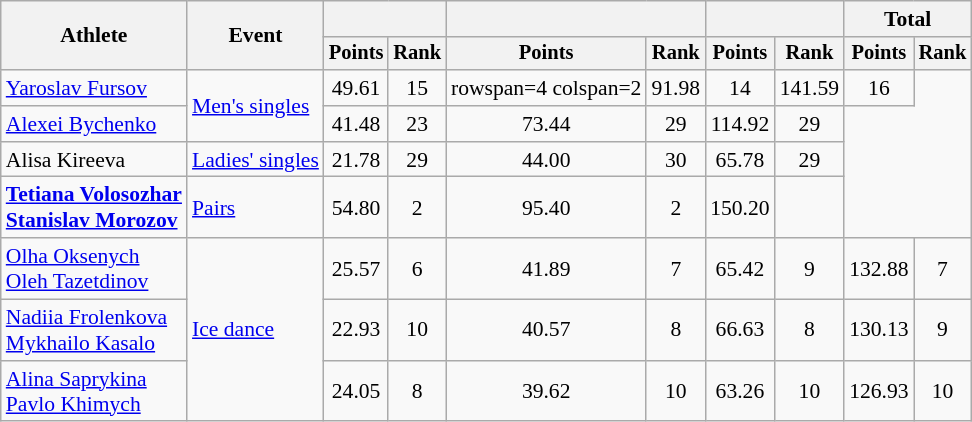<table class=wikitable style=font-size:90%;text-align:center>
<tr>
<th rowspan="2">Athlete</th>
<th rowspan="2">Event</th>
<th colspan="2"></th>
<th colspan="2"></th>
<th colspan="2"></th>
<th colspan="2">Total</th>
</tr>
<tr style="font-size:95%">
<th>Points</th>
<th>Rank</th>
<th>Points</th>
<th>Rank</th>
<th>Points</th>
<th>Rank</th>
<th>Points</th>
<th>Rank</th>
</tr>
<tr>
<td align=left><a href='#'>Yaroslav Fursov</a></td>
<td align=left rowspan=2><a href='#'>Men's singles</a></td>
<td>49.61</td>
<td>15</td>
<td>rowspan=4 colspan=2 </td>
<td>91.98</td>
<td>14</td>
<td>141.59</td>
<td>16</td>
</tr>
<tr>
<td align=left><a href='#'>Alexei Bychenko</a></td>
<td>41.48</td>
<td>23</td>
<td>73.44</td>
<td>29</td>
<td>114.92</td>
<td>29</td>
</tr>
<tr>
<td align=left>Alisa Kireeva</td>
<td align=left><a href='#'>Ladies' singles</a></td>
<td>21.78</td>
<td>29</td>
<td>44.00</td>
<td>30</td>
<td>65.78</td>
<td>29</td>
</tr>
<tr>
<td align=left><strong><a href='#'>Tetiana Volosozhar</a><br><a href='#'>Stanislav Morozov</a></strong></td>
<td align=left><a href='#'>Pairs</a></td>
<td>54.80</td>
<td>2</td>
<td>95.40</td>
<td>2</td>
<td>150.20</td>
<td></td>
</tr>
<tr>
<td align=left><a href='#'>Olha Oksenych</a><br><a href='#'>Oleh Tazetdinov</a></td>
<td align=left rowspan=3><a href='#'>Ice dance</a></td>
<td>25.57</td>
<td>6</td>
<td>41.89</td>
<td>7</td>
<td>65.42</td>
<td>9</td>
<td>132.88</td>
<td>7</td>
</tr>
<tr>
<td align=left><a href='#'>Nadiia Frolenkova</a><br><a href='#'>Mykhailo Kasalo</a></td>
<td>22.93</td>
<td>10</td>
<td>40.57</td>
<td>8</td>
<td>66.63</td>
<td>8</td>
<td>130.13</td>
<td>9</td>
</tr>
<tr>
<td align=left><a href='#'>Alina Saprykina</a><br><a href='#'>Pavlo Khimych</a></td>
<td>24.05</td>
<td>8</td>
<td>39.62</td>
<td>10</td>
<td>63.26</td>
<td>10</td>
<td>126.93</td>
<td>10</td>
</tr>
</table>
